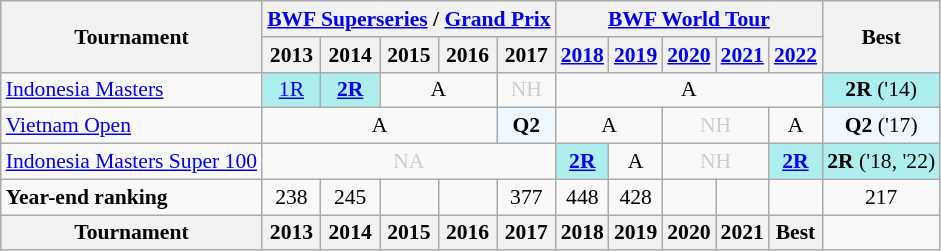<table style='font-size: 90%; text-align:center;' class='wikitable'>
<tr>
<th rowspan="2">Tournament</th>
<th colspan="5"><strong><a href='#'>BWF Superseries</a> / <a href='#'>Grand Prix</a></strong></th>
<th colspan="5"><strong><a href='#'>BWF World Tour</a></strong></th>
<th rowspan="2">Best</th>
</tr>
<tr>
<th>2013</th>
<th>2014</th>
<th>2015</th>
<th>2016</th>
<th>2017</th>
<th><a href='#'>2018</a></th>
<th><a href='#'>2019</a></th>
<th><a href='#'>2020</a></th>
<th><a href='#'>2021</a></th>
<th><a href='#'>2022</a></th>
</tr>
<tr>
<td align=left><a href='#'>Indonesia Masters</a></td>
<td bgcolor=AFEEEE><a href='#'>1R</a></td>
<td bgcolor=AFEEEE><a href='#'><strong>2R</strong></a></td>
<td colspan="2">A</td>
<td style=color:#ccc>NH</td>
<td colspan="5">A</td>
<td bgcolor=AFEEEE><strong>2R</strong> ('14)</td>
</tr>
<tr>
<td align=left><a href='#'>Vietnam Open</a></td>
<td colspan="4">A</td>
<td 2017; bgcolor=F0F8FF><strong>Q2</strong></td>
<td colspan="2">A</td>
<td colspan="2" style=color:#ccc>NH</td>
<td>A</td>
<td bgcolor=F0F8FF><strong>Q2</strong> ('17)</td>
</tr>
<tr>
<td align=left><a href='#'>Indonesia Masters Super 100</a></td>
<td colspan="5" style=color:#ccc>NA</td>
<td bgcolor=AFEEEE><a href='#'><strong>2R</strong></a></td>
<td>A</td>
<td colspan="2" style=color:#ccc>NH</td>
<td bgcolor=AFEEEE><strong><a href='#'>2R</a></strong></td>
<td bgcolor=AFEEEE><strong>2R</strong> ('18, '22)</td>
</tr>
<tr>
<td align=left><strong>Year-end ranking</strong></td>
<td>238</td>
<td>245</td>
<td></td>
<td></td>
<td>377</td>
<td>448</td>
<td>428</td>
<td></td>
<td></td>
<td></td>
<td>217</td>
</tr>
<tr>
<th>Tournament</th>
<th>2013</th>
<th>2014</th>
<th>2015</th>
<th>2016</th>
<th>2017</th>
<th>2018</th>
<th>2019</th>
<th>2020</th>
<th>2021</th>
<th>Best</th>
</tr>
</table>
